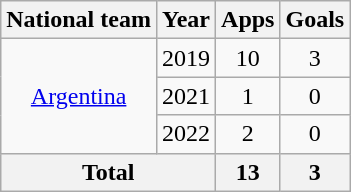<table class="wikitable" style="text-align:center">
<tr>
<th>National team</th>
<th>Year</th>
<th>Apps</th>
<th>Goals</th>
</tr>
<tr>
<td rowspan=3><a href='#'>Argentina</a></td>
<td>2019</td>
<td>10</td>
<td>3</td>
</tr>
<tr>
<td>2021</td>
<td>1</td>
<td>0</td>
</tr>
<tr>
<td>2022</td>
<td>2</td>
<td>0</td>
</tr>
<tr>
<th colspan=2>Total</th>
<th>13</th>
<th>3</th>
</tr>
</table>
